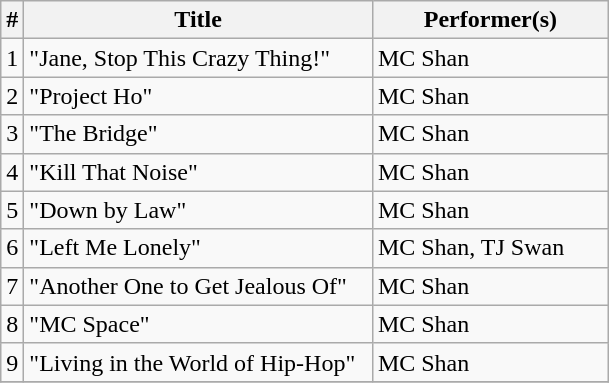<table class="wikitable">
<tr>
<th align="center">#</th>
<th align="center" width="225">Title</th>
<th align="center" width="150">Performer(s)</th>
</tr>
<tr>
<td>1</td>
<td>"Jane, Stop This Crazy Thing!"</td>
<td>MC Shan</td>
</tr>
<tr>
<td>2</td>
<td>"Project Ho"</td>
<td>MC Shan</td>
</tr>
<tr>
<td>3</td>
<td>"The Bridge"</td>
<td>MC Shan</td>
</tr>
<tr>
<td>4</td>
<td>"Kill That Noise"</td>
<td>MC Shan</td>
</tr>
<tr>
<td>5</td>
<td>"Down by Law"</td>
<td>MC Shan</td>
</tr>
<tr>
<td>6</td>
<td>"Left Me Lonely"</td>
<td>MC Shan, TJ Swan</td>
</tr>
<tr>
<td>7</td>
<td>"Another One to Get Jealous Of"</td>
<td>MC Shan</td>
</tr>
<tr>
<td>8</td>
<td>"MC Space"</td>
<td>MC Shan</td>
</tr>
<tr>
<td>9</td>
<td>"Living in the World of Hip-Hop"</td>
<td>MC Shan</td>
</tr>
<tr>
</tr>
</table>
